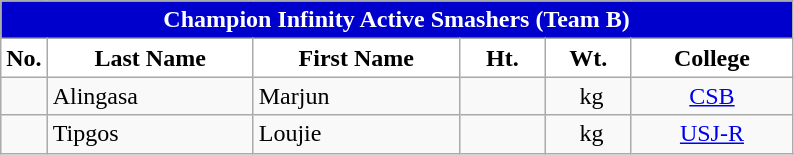<table class="wikitable" style="text-align:center;">
<tr>
<td colspan="8" style= "background: #0000CD; color: white; text-align: center"><strong>Champion Infinity Active Smashers (Team B)</strong></td>
</tr>
<tr>
<th width=3px style="background: white; color: black; text-align: center"><strong>No.</strong></th>
<th width=130px style="background: white; color: black">Last Name</th>
<th width=130px style="background: white; color: black">First Name</th>
<th width=50px style="background: white; color: black">Ht.</th>
<th width=50px style="background: white; color: black">Wt.</th>
<th width=100px style="background: white; color: black">College</th>
</tr>
<tr>
<td></td>
<td style="text-align: left">Alingasa</td>
<td style="text-align: left">Marjun</td>
<td></td>
<td> kg</td>
<td><a href='#'>CSB</a></td>
</tr>
<tr>
<td></td>
<td style="text-align: left">Tipgos</td>
<td style="text-align: left">Loujie</td>
<td></td>
<td> kg</td>
<td><a href='#'>USJ-R</a></td>
</tr>
</table>
